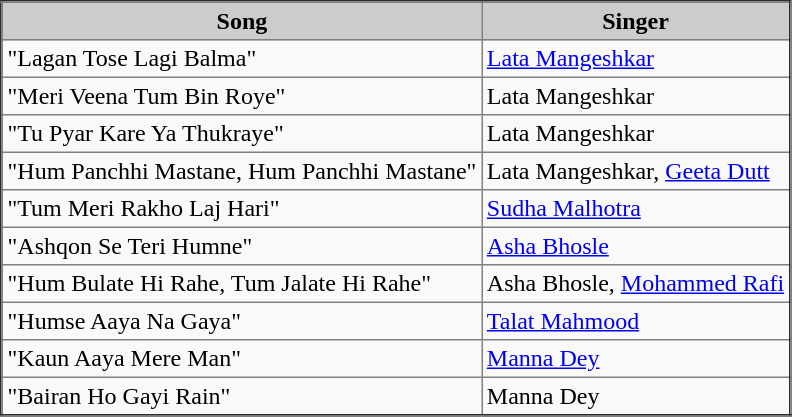<table border="2" cellpadding="3" cellspacing="0" style="margin: 1em 1em 1em 0; background: #f9f9f9; border: 1px # aaa solid; border-collapse: collapse; ">
<tr bgcolor="#CCCCCC" align="center">
<th>Song</th>
<th>Singer</th>
</tr>
<tr>
<td>"Lagan Tose Lagi Balma"</td>
<td><a href='#'>Lata Mangeshkar</a></td>
</tr>
<tr>
<td>"Meri Veena Tum Bin Roye"</td>
<td>Lata Mangeshkar</td>
</tr>
<tr>
<td>"Tu Pyar Kare Ya Thukraye"</td>
<td>Lata Mangeshkar</td>
</tr>
<tr>
<td>"Hum Panchhi Mastane, Hum Panchhi Mastane"</td>
<td>Lata Mangeshkar, <a href='#'>Geeta Dutt</a></td>
</tr>
<tr>
<td>"Tum Meri Rakho Laj Hari"</td>
<td><a href='#'>Sudha Malhotra</a></td>
</tr>
<tr>
<td>"Ashqon Se Teri Humne"</td>
<td><a href='#'>Asha Bhosle</a></td>
</tr>
<tr>
<td>"Hum Bulate Hi Rahe, Tum Jalate Hi Rahe"</td>
<td>Asha Bhosle, <a href='#'>Mohammed Rafi</a></td>
</tr>
<tr>
<td>"Humse Aaya Na Gaya"</td>
<td><a href='#'>Talat Mahmood</a></td>
</tr>
<tr>
<td>"Kaun Aaya Mere Man"</td>
<td><a href='#'>Manna Dey</a></td>
</tr>
<tr>
<td>"Bairan Ho Gayi Rain"</td>
<td>Manna Dey</td>
</tr>
<tr>
</tr>
</table>
